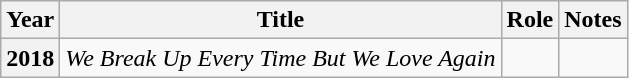<table class="wikitable  plainrowheaders">
<tr>
<th scope="col">Year</th>
<th scope="col">Title</th>
<th scope="col">Role</th>
<th scope="col">Notes</th>
</tr>
<tr>
<th scope="row">2018</th>
<td><em>We Break Up Every Time But We Love Again</em></td>
<td></td>
<td></td>
</tr>
</table>
